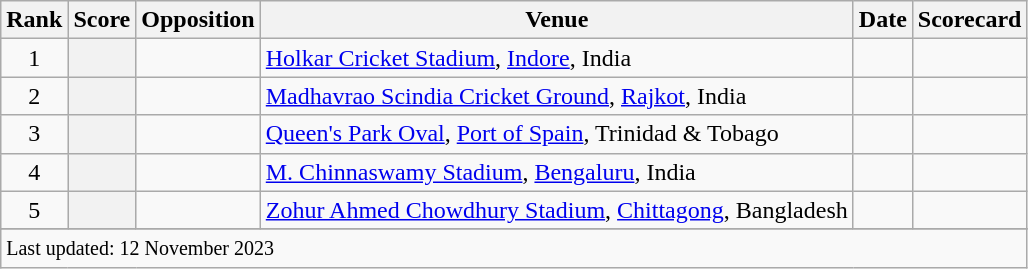<table class="wikitable sortable">
<tr>
<th scope=col>Rank</th>
<th scope=col>Score</th>
<th scope=col>Opposition</th>
<th scope=col>Venue</th>
<th scope=col>Date</th>
<th scope=col>Scorecard</th>
</tr>
<tr>
<td align=center>1</td>
<th scope=row style=text-align:center;></th>
<td></td>
<td><a href='#'>Holkar Cricket Stadium</a>, <a href='#'>Indore</a>, India</td>
<td></td>
<td></td>
</tr>
<tr>
<td align=center>2</td>
<th scope=row style=text-align:center;></th>
<td></td>
<td><a href='#'>Madhavrao Scindia Cricket Ground</a>, <a href='#'>Rajkot</a>, India</td>
<td></td>
<td></td>
</tr>
<tr>
<td align=center>3</td>
<th scope=row style=text-align:center;></th>
<td></td>
<td><a href='#'>Queen's Park Oval</a>, <a href='#'>Port of Spain</a>, Trinidad & Tobago</td>
<td> </td>
<td></td>
</tr>
<tr>
<td align=center>4</td>
<th scope=row style=text-align:center;></th>
<td></td>
<td><a href='#'>M. Chinnaswamy Stadium</a>, <a href='#'>Bengaluru</a>, India</td>
<td> </td>
<td></td>
</tr>
<tr>
<td align=center>5</td>
<th scope=row style=text-align:center;></th>
<td></td>
<td><a href='#'>Zohur Ahmed Chowdhury Stadium</a>, <a href='#'>Chittagong</a>, Bangladesh</td>
<td></td>
<td></td>
</tr>
<tr>
</tr>
<tr class=sortbottom>
<td colspan=6><small>Last updated: 12 November 2023</small></td>
</tr>
</table>
